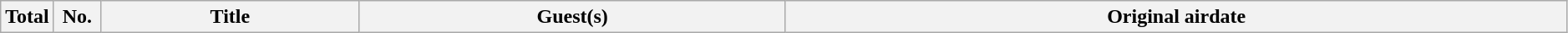<table class="wikitable plainrowheaders" style="width:99%;">
<tr>
<th style="width:30px;">Total</th>
<th style="width:30px;">No.</th>
<th>Title</th>
<th>Guest(s)</th>
<th>Original airdate<br>




</th>
</tr>
</table>
